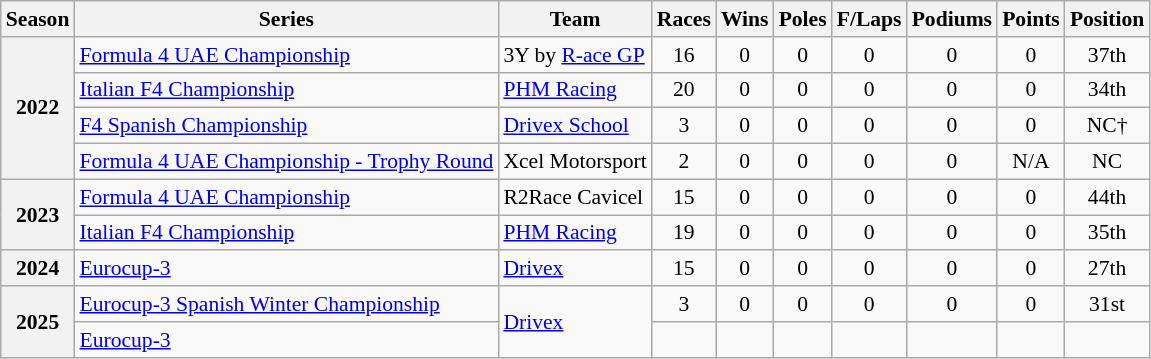<table class="wikitable" style="font-size: 90%; text-align:center">
<tr>
<th>Season</th>
<th>Series</th>
<th>Team</th>
<th>Races</th>
<th>Wins</th>
<th>Poles</th>
<th>F/Laps</th>
<th>Podiums</th>
<th>Points</th>
<th>Position</th>
</tr>
<tr>
<th rowspan="4">2022</th>
<td align=left><a href='#'>Formula 4 UAE Championship</a></td>
<td align=left>3Y by <a href='#'>R-ace GP</a></td>
<td>16</td>
<td>0</td>
<td>0</td>
<td>0</td>
<td>0</td>
<td>0</td>
<td>37th</td>
</tr>
<tr>
<td align=left><a href='#'>Italian F4 Championship</a></td>
<td align=left><a href='#'>PHM Racing</a></td>
<td>20</td>
<td>0</td>
<td>0</td>
<td>0</td>
<td>0</td>
<td>0</td>
<td>34th</td>
</tr>
<tr>
<td align=left><a href='#'>F4 Spanish Championship</a></td>
<td align=left><a href='#'>Drivex School</a></td>
<td>3</td>
<td>0</td>
<td>0</td>
<td>0</td>
<td>0</td>
<td>0</td>
<td>NC†</td>
</tr>
<tr>
<td align=left><a href='#'>Formula 4 UAE Championship - Trophy Round</a></td>
<td align=left>Xcel Motorsport</td>
<td>2</td>
<td>0</td>
<td>0</td>
<td>0</td>
<td>0</td>
<td>N/A</td>
<td>NC</td>
</tr>
<tr>
<th rowspan="2">2023</th>
<td align=left><a href='#'>Formula 4 UAE Championship</a></td>
<td align=left>R2Race Cavicel</td>
<td>15</td>
<td>0</td>
<td>0</td>
<td>0</td>
<td>0</td>
<td>0</td>
<td>44th</td>
</tr>
<tr>
<td align=left><a href='#'>Italian F4 Championship</a></td>
<td align=left><a href='#'>PHM Racing</a></td>
<td>19</td>
<td>0</td>
<td>0</td>
<td>0</td>
<td>0</td>
<td>0</td>
<td>35th</td>
</tr>
<tr>
<th>2024</th>
<td align=left><a href='#'>Eurocup-3</a></td>
<td align=left><a href='#'>Drivex</a></td>
<td>15</td>
<td>0</td>
<td>0</td>
<td>0</td>
<td>0</td>
<td>0</td>
<td>27th</td>
</tr>
<tr>
<th rowspan="2">2025</th>
<td align=left><a href='#'>Eurocup-3 Spanish Winter Championship</a></td>
<td rowspan="2" align=left><a href='#'>Drivex</a></td>
<td>3</td>
<td>0</td>
<td>0</td>
<td>0</td>
<td>0</td>
<td>0</td>
<td>31st</td>
</tr>
<tr>
<td align=left><a href='#'>Eurocup-3</a></td>
<td></td>
<td></td>
<td></td>
<td></td>
<td></td>
<td></td>
<td></td>
</tr>
</table>
